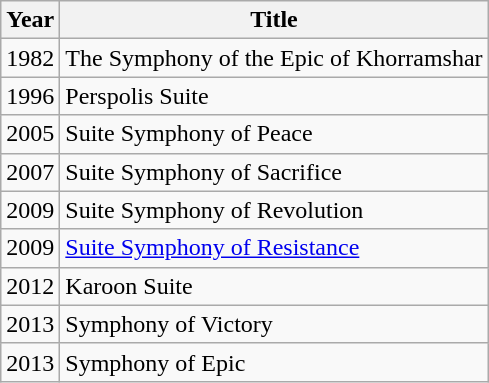<table class="wikitable">
<tr>
<th>Year</th>
<th>Title</th>
</tr>
<tr>
<td>1982</td>
<td>The Symphony of the Epic of Khorramshar</td>
</tr>
<tr>
<td>1996</td>
<td>Perspolis Suite</td>
</tr>
<tr>
<td>2005</td>
<td>Suite Symphony of Peace</td>
</tr>
<tr>
<td>2007</td>
<td>Suite Symphony of Sacrifice</td>
</tr>
<tr>
<td>2009</td>
<td>Suite Symphony of Revolution</td>
</tr>
<tr>
<td>2009</td>
<td><a href='#'>Suite Symphony of Resistance</a></td>
</tr>
<tr>
<td>2012</td>
<td>Karoon Suite</td>
</tr>
<tr>
<td>2013</td>
<td>Symphony of Victory</td>
</tr>
<tr>
<td>2013</td>
<td>Symphony of Epic</td>
</tr>
</table>
